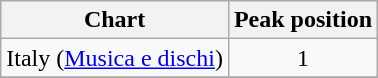<table class="wikitable sortable">
<tr>
<th align="left">Chart</th>
<th align="left">Peak position</th>
</tr>
<tr>
<td align="left">Italy (<a href='#'>Musica e dischi</a>)</td>
<td align="center">1</td>
</tr>
<tr>
</tr>
</table>
